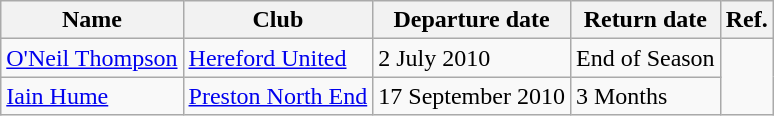<table class="wikitable sortable">
<tr>
<th>Name</th>
<th>Club</th>
<th>Departure date</th>
<th>Return date</th>
<th>Ref.</th>
</tr>
<tr>
<td> <a href='#'>O'Neil Thompson</a></td>
<td><a href='#'>Hereford United</a></td>
<td>2 July 2010</td>
<td>End of Season</td>
</tr>
<tr>
<td> <a href='#'>Iain Hume</a></td>
<td><a href='#'>Preston North End</a></td>
<td>17 September 2010</td>
<td>3 Months</td>
</tr>
</table>
